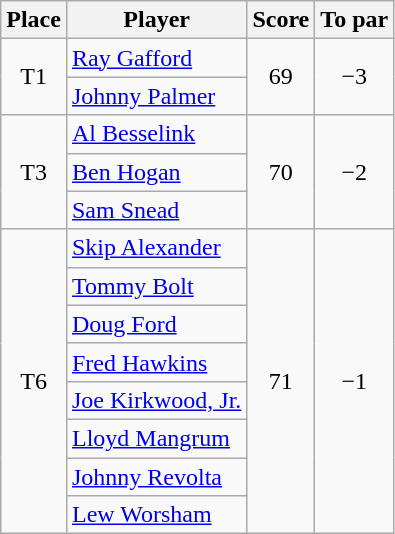<table class="wikitable">
<tr>
<th>Place</th>
<th>Player</th>
<th>Score</th>
<th>To par</th>
</tr>
<tr>
<td rowspan="2" align="center">T1</td>
<td> <a href='#'>Ray Gafford</a></td>
<td rowspan="2" align="center">69</td>
<td rowspan="2" align="center">−3</td>
</tr>
<tr>
<td> <a href='#'>Johnny Palmer</a></td>
</tr>
<tr>
<td rowspan="3" align="center">T3</td>
<td> <a href='#'>Al Besselink</a></td>
<td rowspan="3" align="center">70</td>
<td rowspan="3" align="center">−2</td>
</tr>
<tr>
<td> <a href='#'>Ben Hogan</a></td>
</tr>
<tr>
<td> <a href='#'>Sam Snead</a></td>
</tr>
<tr>
<td rowspan="8" align="center">T6</td>
<td> <a href='#'>Skip Alexander</a></td>
<td rowspan="8" align="center">71</td>
<td rowspan="8" align="center">−1</td>
</tr>
<tr>
<td> <a href='#'>Tommy Bolt</a></td>
</tr>
<tr>
<td> <a href='#'>Doug Ford</a></td>
</tr>
<tr>
<td> <a href='#'>Fred Hawkins</a></td>
</tr>
<tr>
<td> <a href='#'>Joe Kirkwood, Jr.</a></td>
</tr>
<tr>
<td> <a href='#'>Lloyd Mangrum</a></td>
</tr>
<tr>
<td> <a href='#'>Johnny Revolta</a></td>
</tr>
<tr>
<td> <a href='#'>Lew Worsham</a></td>
</tr>
</table>
